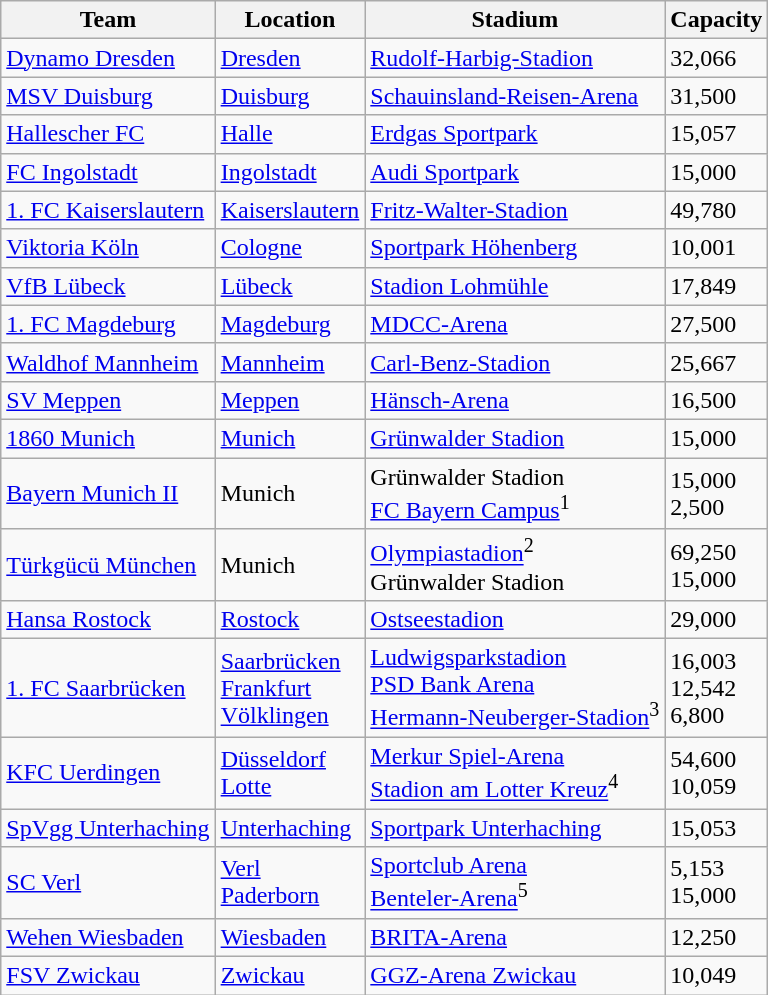<table class="wikitable sortable" style="text-align:left;">
<tr>
<th>Team</th>
<th>Location</th>
<th>Stadium</th>
<th>Capacity</th>
</tr>
<tr>
<td data-sort-value="Dresden"><a href='#'>Dynamo Dresden</a></td>
<td><a href='#'>Dresden</a></td>
<td><a href='#'>Rudolf-Harbig-Stadion</a></td>
<td>32,066</td>
</tr>
<tr>
<td data-sort-value="Duisburg"><a href='#'>MSV Duisburg</a></td>
<td><a href='#'>Duisburg</a></td>
<td><a href='#'>Schauinsland-Reisen-Arena</a></td>
<td>31,500</td>
</tr>
<tr>
<td data-sort-value="Halle"><a href='#'>Hallescher FC</a></td>
<td><a href='#'>Halle</a></td>
<td><a href='#'>Erdgas Sportpark</a></td>
<td>15,057</td>
</tr>
<tr>
<td data-sort-value="Ingolstadt"><a href='#'>FC Ingolstadt</a></td>
<td><a href='#'>Ingolstadt</a></td>
<td><a href='#'>Audi Sportpark</a></td>
<td>15,000</td>
</tr>
<tr>
<td data-sort-value="Kaiserslautern"><a href='#'>1. FC Kaiserslautern</a></td>
<td><a href='#'>Kaiserslautern</a></td>
<td><a href='#'>Fritz-Walter-Stadion</a></td>
<td>49,780</td>
</tr>
<tr>
<td data-sort-value="Köln"><a href='#'>Viktoria Köln</a></td>
<td><a href='#'>Cologne</a></td>
<td><a href='#'>Sportpark Höhenberg</a></td>
<td>10,001</td>
</tr>
<tr>
<td data-sort-value="Lubeck"><a href='#'>VfB Lübeck</a></td>
<td><a href='#'>Lübeck</a></td>
<td><a href='#'>Stadion Lohmühle</a></td>
<td>17,849</td>
</tr>
<tr>
<td data-sort-value="Magdeburg"><a href='#'>1. FC Magdeburg</a></td>
<td><a href='#'>Magdeburg</a></td>
<td><a href='#'>MDCC-Arena</a></td>
<td>27,500</td>
</tr>
<tr>
<td data-sort-value="Mannheim"><a href='#'>Waldhof Mannheim</a></td>
<td><a href='#'>Mannheim</a></td>
<td><a href='#'>Carl-Benz-Stadion</a></td>
<td>25,667</td>
</tr>
<tr>
<td data-sort-value="Meppen"><a href='#'>SV Meppen</a></td>
<td><a href='#'>Meppen</a></td>
<td><a href='#'>Hänsch-Arena</a></td>
<td>16,500</td>
</tr>
<tr>
<td data-sort-value="Munich, 1860"><a href='#'>1860 Munich</a></td>
<td><a href='#'>Munich</a></td>
<td><a href='#'>Grünwalder Stadion</a></td>
<td>15,000</td>
</tr>
<tr>
<td data-sort-value="Munich, Bayern"><a href='#'>Bayern Munich II</a></td>
<td>Munich</td>
<td>Grünwalder Stadion<br><a href='#'>FC Bayern Campus</a><sup>1</sup></td>
<td>15,000<br>2,500</td>
</tr>
<tr>
<td data-sort-value="Munich, Turkgucu"><a href='#'>Türkgücü München</a></td>
<td>Munich</td>
<td><a href='#'>Olympiastadion</a><sup>2</sup><br>Grünwalder Stadion</td>
<td>69,250<br>15,000</td>
</tr>
<tr>
<td data-sort-value="Rostock"><a href='#'>Hansa Rostock</a></td>
<td><a href='#'>Rostock</a></td>
<td><a href='#'>Ostseestadion</a></td>
<td>29,000</td>
</tr>
<tr>
<td data-sort-value="Saarbrucken"><a href='#'>1. FC Saarbrücken</a></td>
<td><a href='#'>Saarbrücken</a><br><a href='#'>Frankfurt</a><br><a href='#'>Völklingen</a></td>
<td><a href='#'>Ludwigsparkstadion</a><br><a href='#'>PSD Bank Arena</a><br><a href='#'>Hermann-Neuberger-Stadion</a><sup>3</sup></td>
<td>16,003<br>12,542<br>6,800</td>
</tr>
<tr>
<td data-sort-value="Uerdingen"><a href='#'>KFC Uerdingen</a></td>
<td><a href='#'>Düsseldorf</a><br><a href='#'>Lotte</a></td>
<td><a href='#'>Merkur Spiel-Arena</a><br><a href='#'>Stadion am Lotter Kreuz</a><sup>4</sup></td>
<td>54,600<br>10,059</td>
</tr>
<tr>
<td data-sort-value="Unterhaching"><a href='#'>SpVgg Unterhaching</a></td>
<td><a href='#'>Unterhaching</a></td>
<td><a href='#'>Sportpark Unterhaching</a></td>
<td>15,053</td>
</tr>
<tr>
<td data-sort-value="Verl"><a href='#'>SC Verl</a></td>
<td><a href='#'>Verl</a><br><a href='#'>Paderborn</a></td>
<td><a href='#'>Sportclub Arena</a><br><a href='#'>Benteler-Arena</a><sup>5</sup></td>
<td>5,153<br>15,000</td>
</tr>
<tr>
<td data-sort-value="Wiesbaden"><a href='#'>Wehen Wiesbaden</a></td>
<td><a href='#'>Wiesbaden</a></td>
<td><a href='#'>BRITA-Arena</a></td>
<td>12,250</td>
</tr>
<tr>
<td data-sort-value="Zwickau"><a href='#'>FSV Zwickau</a></td>
<td><a href='#'>Zwickau</a></td>
<td><a href='#'>GGZ-Arena Zwickau</a></td>
<td>10,049</td>
</tr>
</table>
